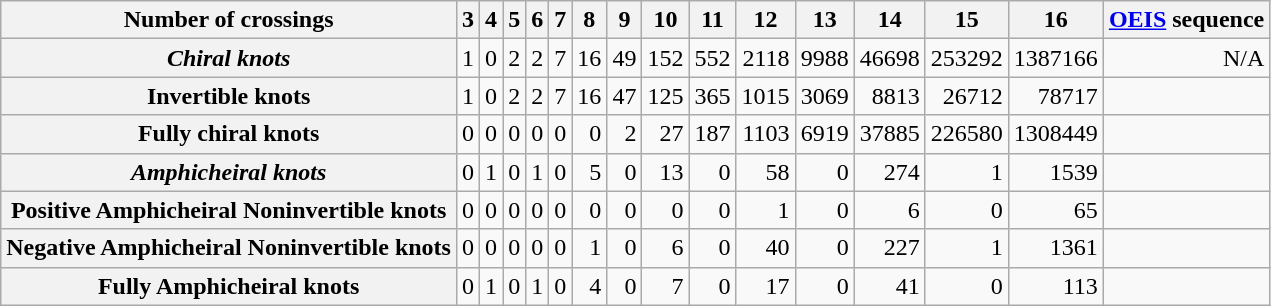<table align="center" class="wikitable">
<tr align="right">
<th>Number of crossings</th>
<th>3</th>
<th>4</th>
<th>5</th>
<th>6</th>
<th>7</th>
<th>8</th>
<th>9</th>
<th>10</th>
<th>11</th>
<th>12</th>
<th>13</th>
<th>14</th>
<th>15</th>
<th>16</th>
<th><a href='#'>OEIS</a> sequence</th>
</tr>
<tr align="right">
<th><em>Chiral knots</em></th>
<td align="right">1</td>
<td>0</td>
<td>2</td>
<td>2</td>
<td>7</td>
<td>16</td>
<td>49</td>
<td>152</td>
<td>552</td>
<td>2118</td>
<td>9988</td>
<td>46698</td>
<td>253292</td>
<td>1387166</td>
<td>N/A</td>
</tr>
<tr align="right">
<th>Invertible knots</th>
<td>1</td>
<td>0</td>
<td>2</td>
<td>2</td>
<td>7</td>
<td>16</td>
<td>47</td>
<td>125</td>
<td>365</td>
<td>1015</td>
<td>3069</td>
<td>8813</td>
<td>26712</td>
<td>78717</td>
<td></td>
</tr>
<tr align="right">
<th>Fully chiral knots</th>
<td>0</td>
<td>0</td>
<td>0</td>
<td>0</td>
<td>0</td>
<td>0</td>
<td>2</td>
<td>27</td>
<td>187</td>
<td>1103</td>
<td>6919</td>
<td>37885</td>
<td>226580</td>
<td>1308449</td>
<td></td>
</tr>
<tr align="right">
<th><em>Amphicheiral knots</em></th>
<td>0</td>
<td>1</td>
<td>0</td>
<td>1</td>
<td>0</td>
<td>5</td>
<td>0</td>
<td>13</td>
<td>0</td>
<td>58</td>
<td>0</td>
<td>274</td>
<td>1</td>
<td>1539</td>
<td></td>
</tr>
<tr align="right">
<th>Positive Amphicheiral Noninvertible knots</th>
<td>0</td>
<td>0</td>
<td>0</td>
<td>0</td>
<td>0</td>
<td>0</td>
<td>0</td>
<td>0</td>
<td>0</td>
<td>1</td>
<td>0</td>
<td>6</td>
<td>0</td>
<td>65</td>
<td></td>
</tr>
<tr align="right">
<th>Negative Amphicheiral Noninvertible  knots</th>
<td>0</td>
<td>0</td>
<td>0</td>
<td>0</td>
<td>0</td>
<td>1</td>
<td>0</td>
<td>6</td>
<td>0</td>
<td>40</td>
<td>0</td>
<td>227</td>
<td>1</td>
<td>1361</td>
<td></td>
</tr>
<tr align="right">
<th>Fully Amphicheiral knots</th>
<td>0</td>
<td>1</td>
<td>0</td>
<td>1</td>
<td>0</td>
<td>4</td>
<td>0</td>
<td>7</td>
<td>0</td>
<td>17</td>
<td>0</td>
<td>41</td>
<td>0</td>
<td>113</td>
<td></td>
</tr>
</table>
